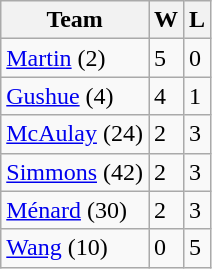<table class="wikitable" border="1">
<tr>
<th>Team</th>
<th>W</th>
<th>L</th>
</tr>
<tr>
<td> <a href='#'>Martin</a> (2)</td>
<td>5</td>
<td>0</td>
</tr>
<tr>
<td> <a href='#'>Gushue</a> (4)</td>
<td>4</td>
<td>1</td>
</tr>
<tr>
<td> <a href='#'>McAulay</a> (24)</td>
<td>2</td>
<td>3</td>
</tr>
<tr>
<td> <a href='#'>Simmons</a> (42)</td>
<td>2</td>
<td>3</td>
</tr>
<tr>
<td> <a href='#'>Ménard</a> (30)</td>
<td>2</td>
<td>3</td>
</tr>
<tr>
<td> <a href='#'>Wang</a> (10)</td>
<td>0</td>
<td>5</td>
</tr>
</table>
